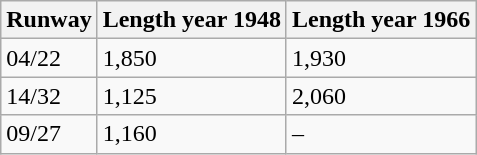<table class="wikitable">
<tr>
<th>Runway</th>
<th>Length year 1948</th>
<th>Length year 1966</th>
</tr>
<tr>
<td>04/22</td>
<td>1,850</td>
<td>1,930</td>
</tr>
<tr>
<td>14/32</td>
<td>1,125</td>
<td>2,060</td>
</tr>
<tr>
<td>09/27</td>
<td>1,160</td>
<td>–</td>
</tr>
</table>
